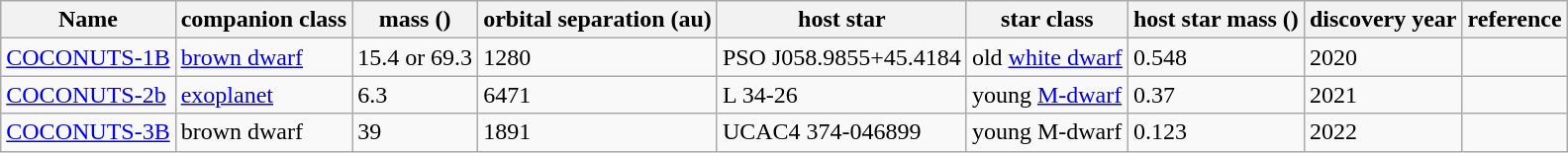<table class="wikitable">
<tr>
<th>Name</th>
<th>companion class</th>
<th>mass ()</th>
<th>orbital separation (au)</th>
<th>host star</th>
<th>star class</th>
<th>host star mass ()</th>
<th>discovery year</th>
<th>reference</th>
</tr>
<tr>
<td><a href='#'>COCONUTS-1B</a></td>
<td><a href='#'>brown dwarf</a></td>
<td>15.4 or 69.3</td>
<td>1280</td>
<td>PSO J058.9855+45.4184</td>
<td>old <a href='#'>white dwarf</a></td>
<td>0.548</td>
<td>2020</td>
<td></td>
</tr>
<tr>
<td><a href='#'>COCONUTS-2b</a></td>
<td><a href='#'>exoplanet</a></td>
<td>6.3</td>
<td>6471</td>
<td>L 34-26</td>
<td>young <a href='#'>M-dwarf</a></td>
<td>0.37</td>
<td>2021</td>
<td></td>
</tr>
<tr>
<td><a href='#'>COCONUTS-3B</a></td>
<td>brown dwarf</td>
<td>39</td>
<td>1891</td>
<td>UCAC4 374-046899</td>
<td>young M-dwarf</td>
<td>0.123</td>
<td>2022</td>
<td></td>
</tr>
</table>
